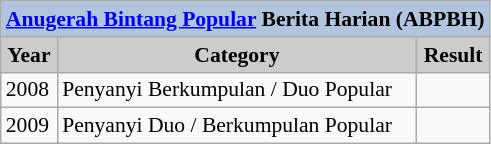<table class="wikitable" style="font-size:90%;">
<tr>
<th colspan="3" style="background:#B0C4DE;"><a href='#'>Anugerah Bintang Popular</a> Berita Harian (ABPBH)</th>
</tr>
<tr align="center">
<th style="background: #CCCCCC;">Year</th>
<th style="background: #CCCCCC;">Category</th>
<th style="background: #CCCCCC;">Result</th>
</tr>
<tr>
<td>2008</td>
<td>Penyanyi Berkumpulan / Duo Popular</td>
<td></td>
</tr>
<tr>
<td>2009</td>
<td>Penyanyi Duo / Berkumpulan Popular</td>
<td></td>
</tr>
</table>
